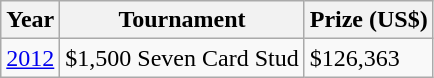<table class="wikitable">
<tr>
<th>Year</th>
<th>Tournament</th>
<th>Prize (US$)</th>
</tr>
<tr>
<td><a href='#'>2012</a></td>
<td>$1,500 Seven Card Stud</td>
<td>$126,363</td>
</tr>
</table>
